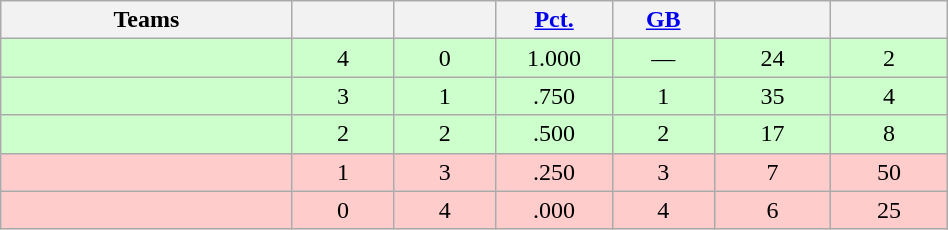<table class="wikitable" width="50%" style="text-align:center;">
<tr>
<th width="20%">Teams</th>
<th width="7%"></th>
<th width="7%"></th>
<th width="8%"><a href='#'>Pct.</a></th>
<th width="7%"><a href='#'>GB</a></th>
<th width="8%"></th>
<th width="8%"></th>
</tr>
<tr bgcolor=ccffcc>
<td align=left></td>
<td>4</td>
<td>0</td>
<td>1.000</td>
<td>—</td>
<td>24</td>
<td>2</td>
</tr>
<tr bgcolor=ccffcc>
<td align=left></td>
<td>3</td>
<td>1</td>
<td>.750</td>
<td>1</td>
<td>35</td>
<td>4</td>
</tr>
<tr bgcolor=ccffcc>
<td align=left></td>
<td>2</td>
<td>2</td>
<td>.500</td>
<td>2</td>
<td>17</td>
<td>8</td>
</tr>
<tr bgcolor=ffcccc>
<td align=left></td>
<td>1</td>
<td>3</td>
<td>.250</td>
<td>3</td>
<td>7</td>
<td>50</td>
</tr>
<tr bgcolor=ffcccc>
<td align=left></td>
<td>0</td>
<td>4</td>
<td>.000</td>
<td>4</td>
<td>6</td>
<td>25</td>
</tr>
</table>
